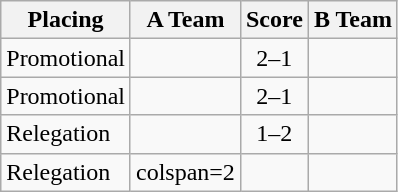<table class=wikitable style="border:1px solid #AAAAAA;">
<tr>
<th>Placing</th>
<th>A Team</th>
<th>Score</th>
<th>B Team</th>
</tr>
<tr>
<td>Promotional</td>
<td><strong></strong></td>
<td align="center">2–1</td>
<td></td>
</tr>
<tr>
<td>Promotional</td>
<td><strong></strong></td>
<td align="center">2–1</td>
<td></td>
</tr>
<tr>
<td>Relegation</td>
<td><em></em></td>
<td align="center">1–2</td>
<td><strong></strong></td>
</tr>
<tr>
<td>Relegation</td>
<td>colspan=2 </td>
<td><em></em></td>
</tr>
</table>
